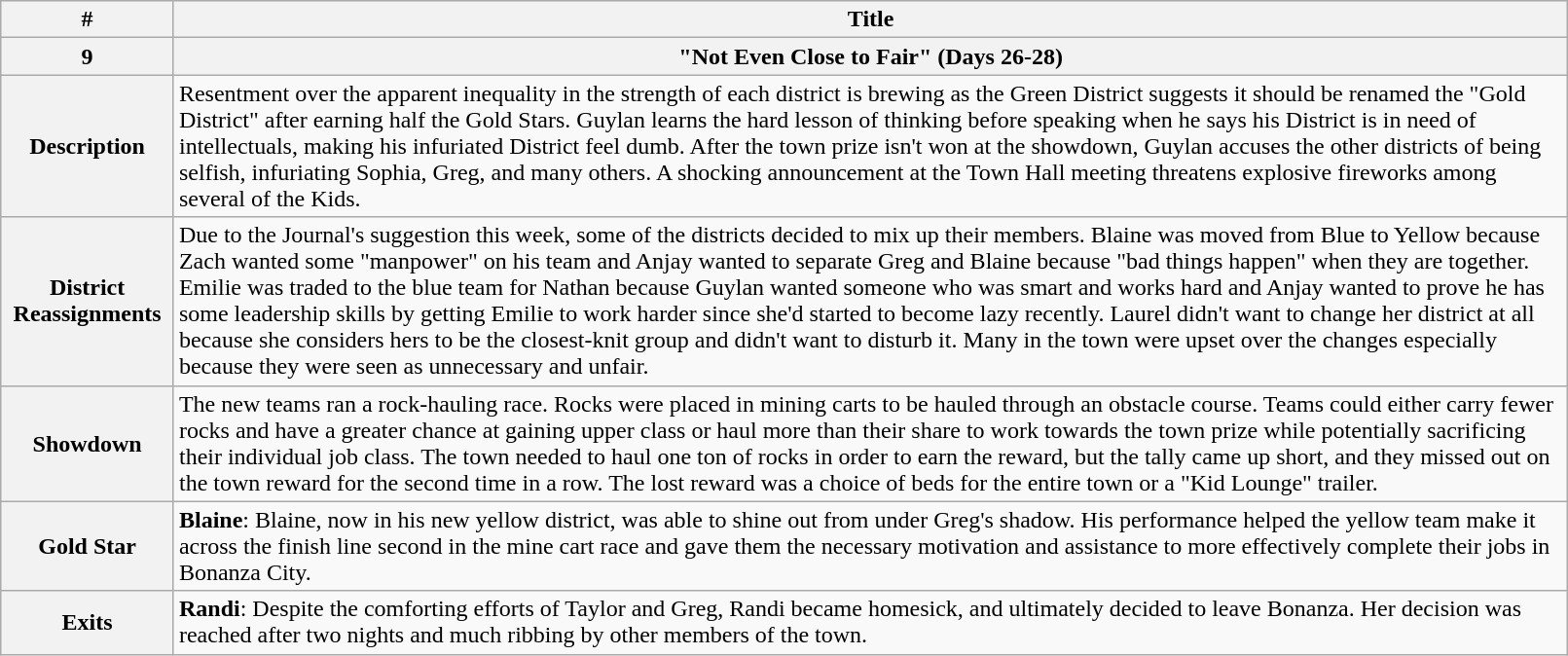<table class="wikitable" width="85%">
<tr>
<th>#</th>
<th>Title</th>
</tr>
<tr>
<th>9</th>
<th>"Not Even Close to Fair" (Days 26-28)</th>
</tr>
<tr>
<th>Description</th>
<td>Resentment over the apparent inequality in the strength of each district is brewing as the Green District suggests it should be renamed the "Gold District" after earning half the Gold Stars. Guylan learns the hard lesson of thinking before speaking when he says his District is in need of intellectuals, making his infuriated District feel dumb. After the town prize isn't won at the showdown, Guylan accuses the other districts of being selfish, infuriating Sophia, Greg, and many others. A shocking announcement at the Town Hall meeting threatens explosive fireworks among several of the Kids.</td>
</tr>
<tr>
<th>District Reassignments</th>
<td>Due to the Journal's suggestion this week, some of the districts decided to mix up their members. Blaine was moved from Blue to Yellow because Zach wanted some "manpower" on his team and Anjay wanted to separate Greg and Blaine because "bad things happen" when they are together. Emilie was traded to the blue team for Nathan because Guylan wanted someone who was smart and works hard and Anjay wanted to prove he has some leadership skills by getting Emilie to work harder since she'd started to become lazy recently. Laurel didn't want to change her district at all because she considers hers to be the closest-knit group and didn't want to disturb it. Many in the town were upset over the changes especially because they were seen as unnecessary and unfair.</td>
</tr>
<tr>
<th>Showdown</th>
<td>The new teams ran a rock-hauling race. Rocks were placed in mining carts to be hauled through an obstacle course. Teams could either carry fewer rocks and have a greater chance at gaining upper class or haul more than their share to work towards the town prize while potentially sacrificing their individual job class.  The town needed to haul one ton of rocks in order to earn the reward, but the tally came up short, and they missed out on the town reward for the second time in a row.  The lost reward was a choice of beds for the entire town or a "Kid Lounge" trailer.</td>
</tr>
<tr>
<th>Gold Star</th>
<td><strong>Blaine</strong>: Blaine, now in his new yellow district, was able to shine out from under Greg's shadow. His performance helped the yellow team make it across the finish line second in the mine cart race and gave them the necessary motivation and assistance to more effectively complete their jobs in Bonanza City.</td>
</tr>
<tr>
<th>Exits</th>
<td><strong>Randi</strong>: Despite the comforting efforts of Taylor and Greg, Randi became homesick, and ultimately decided to leave Bonanza. Her decision was reached after two nights and much ribbing by other members of the town.</td>
</tr>
</table>
